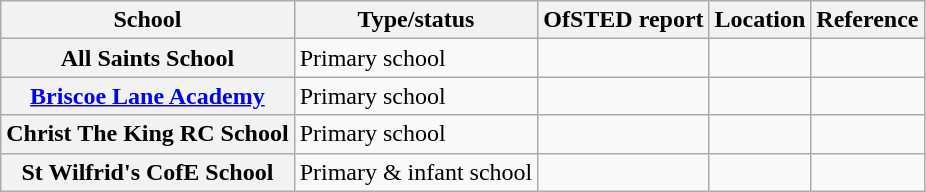<table class="wikitable">
<tr>
<th>School</th>
<th>Type/status</th>
<th>OfSTED report</th>
<th>Location</th>
<th>Reference</th>
</tr>
<tr>
<th>All Saints School</th>
<td>Primary school</td>
<td></td>
<td><em></em></td>
<td></td>
</tr>
<tr>
<th><a href='#'>Briscoe Lane Academy</a></th>
<td>Primary school</td>
<td></td>
<td><em></em></td>
<td></td>
</tr>
<tr>
<th>Christ The King RC School</th>
<td>Primary school</td>
<td></td>
<td><em></em></td>
<td></td>
</tr>
<tr>
<th>St Wilfrid's CofE School</th>
<td>Primary & infant school</td>
<td></td>
<td><em></em></td>
<td></td>
</tr>
</table>
